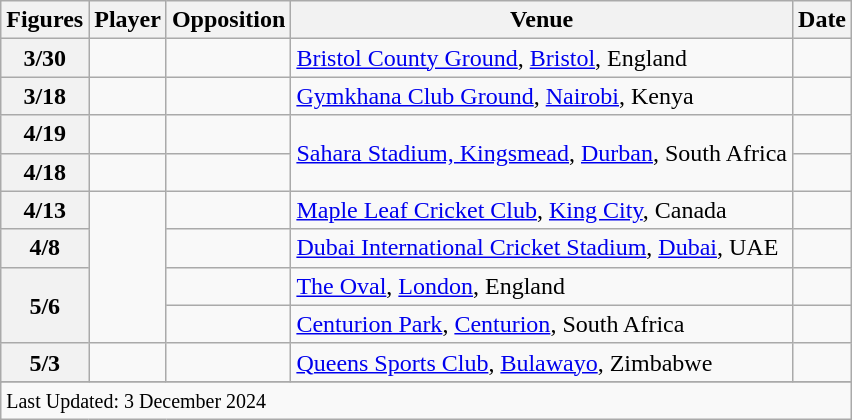<table class="wikitable plainrowheaders sortable">
<tr>
<th scope=col>Figures</th>
<th scope=col>Player</th>
<th scope=col>Opposition</th>
<th scope=col>Venue</th>
<th scope=col>Date</th>
</tr>
<tr>
<th>3/30</th>
<td></td>
<td></td>
<td><a href='#'>Bristol County Ground</a>, <a href='#'>Bristol</a>, England</td>
<td></td>
</tr>
<tr>
<th>3/18</th>
<td></td>
<td></td>
<td><a href='#'>Gymkhana Club Ground</a>, <a href='#'>Nairobi</a>, Kenya</td>
<td></td>
</tr>
<tr>
<th>4/19</th>
<td></td>
<td></td>
<td rowspan=2><a href='#'>Sahara Stadium, Kingsmead</a>, <a href='#'>Durban</a>, South Africa</td>
<td> </td>
</tr>
<tr>
<th>4/18</th>
<td></td>
<td></td>
<td> </td>
</tr>
<tr>
<th>4/13</th>
<td rowspan=4></td>
<td></td>
<td><a href='#'>Maple Leaf Cricket Club</a>, <a href='#'>King City</a>, Canada</td>
<td></td>
</tr>
<tr>
<th>4/8</th>
<td></td>
<td><a href='#'>Dubai International Cricket Stadium</a>, <a href='#'>Dubai</a>, UAE</td>
<td></td>
</tr>
<tr>
<th rowspan=2>5/6</th>
<td></td>
<td><a href='#'>The Oval</a>, <a href='#'>London</a>, England</td>
<td> </td>
</tr>
<tr>
<td></td>
<td><a href='#'>Centurion Park</a>, <a href='#'>Centurion</a>, South Africa</td>
<td></td>
</tr>
<tr>
<th>5/3</th>
<td></td>
<td></td>
<td><a href='#'>Queens Sports Club</a>, <a href='#'>Bulawayo</a>, Zimbabwe</td>
<td></td>
</tr>
<tr>
</tr>
<tr class=sortbottom>
<td colspan=5><small>Last Updated: 3 December 2024</small></td>
</tr>
</table>
